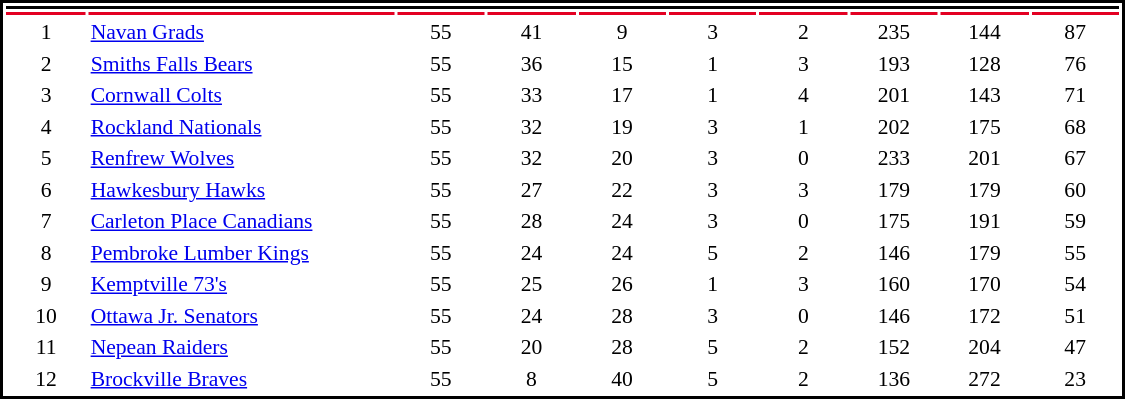<table cellpadding="0">
<tr align="center" style="vertical-align: top">
<td></td>
<td><br><table cellpadding="1" width="750px" style="font-size: 90%; text-align:center; border: 2px solid black;">
<tr bgcolor="#000000">
<th colspan="12"></th>
</tr>
<tr>
<th style="background: #E30022; width:2em"></th>
<th style="background: #E30022; width:8em"></th>
<th style="background: #E30022; width:2.2em"></th>
<th style="background: #E30022; width:2.2em"></th>
<th style="background: #E30022; width:2.2em"></th>
<th style="background: #E30022; width:2.2em"></th>
<th style="background: #E30022; width:2.2em"></th>
<th style="background: #E30022; width:2.2em"></th>
<th style="background: #E30022; width:2.2em"></th>
<th style="background: #E30022; width:2.2em"></th>
</tr>
<tr>
<td>1</td>
<td align=left><a href='#'>Navan Grads</a></td>
<td>55</td>
<td>41</td>
<td>9</td>
<td>3</td>
<td>2</td>
<td>235</td>
<td>144</td>
<td>87</td>
</tr>
<tr>
<td>2</td>
<td align=left><a href='#'>Smiths Falls Bears</a></td>
<td>55</td>
<td>36</td>
<td>15</td>
<td>1</td>
<td>3</td>
<td>193</td>
<td>128</td>
<td>76</td>
</tr>
<tr>
<td>3</td>
<td align=left><a href='#'>Cornwall Colts</a></td>
<td>55</td>
<td>33</td>
<td>17</td>
<td>1</td>
<td>4</td>
<td>201</td>
<td>143</td>
<td>71</td>
</tr>
<tr>
<td>4</td>
<td align=left><a href='#'>Rockland Nationals</a></td>
<td>55</td>
<td>32</td>
<td>19</td>
<td>3</td>
<td>1</td>
<td>202</td>
<td>175</td>
<td>68</td>
</tr>
<tr>
<td>5</td>
<td align=left><a href='#'>Renfrew Wolves</a></td>
<td>55</td>
<td>32</td>
<td>20</td>
<td>3</td>
<td>0</td>
<td>233</td>
<td>201</td>
<td>67</td>
</tr>
<tr>
<td>6</td>
<td align=left><a href='#'>Hawkesbury Hawks</a></td>
<td>55</td>
<td>27</td>
<td>22</td>
<td>3</td>
<td>3</td>
<td>179</td>
<td>179</td>
<td>60</td>
</tr>
<tr>
<td>7</td>
<td align=left><a href='#'>Carleton Place Canadians</a></td>
<td>55</td>
<td>28</td>
<td>24</td>
<td>3</td>
<td>0</td>
<td>175</td>
<td>191</td>
<td>59</td>
</tr>
<tr>
<td>8</td>
<td align=left><a href='#'>Pembroke Lumber Kings</a></td>
<td>55</td>
<td>24</td>
<td>24</td>
<td>5</td>
<td>2</td>
<td>146</td>
<td>179</td>
<td>55</td>
</tr>
<tr>
<td>9</td>
<td align=left><a href='#'>Kemptville 73's</a></td>
<td>55</td>
<td>25</td>
<td>26</td>
<td>1</td>
<td>3</td>
<td>160</td>
<td>170</td>
<td>54</td>
</tr>
<tr>
<td>10</td>
<td align=left><a href='#'>Ottawa Jr. Senators</a></td>
<td>55</td>
<td>24</td>
<td>28</td>
<td>3</td>
<td>0</td>
<td>146</td>
<td>172</td>
<td>51</td>
</tr>
<tr>
<td>11</td>
<td align=left><a href='#'>Nepean Raiders</a></td>
<td>55</td>
<td>20</td>
<td>28</td>
<td>5</td>
<td>2</td>
<td>152</td>
<td>204</td>
<td>47</td>
</tr>
<tr>
<td>12</td>
<td align=left><a href='#'>Brockville Braves</a></td>
<td>55</td>
<td>8</td>
<td>40</td>
<td>5</td>
<td>2</td>
<td>136</td>
<td>272</td>
<td>23</td>
</tr>
</table>
</td>
</tr>
</table>
